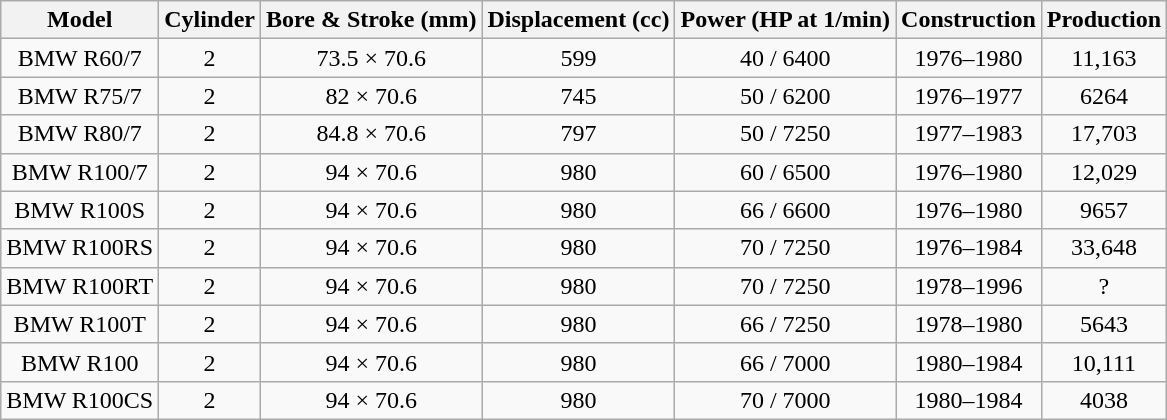<table class="wikitable" style="text-align:center">
<tr class="hintergrundfarbe5">
<th>Model</th>
<th>Cylinder</th>
<th>Bore & Stroke (mm)</th>
<th>Displacement (cc)</th>
<th>Power (HP at 1/min)</th>
<th>Construction</th>
<th>Production</th>
</tr>
<tr>
<td>BMW R60/7</td>
<td>2</td>
<td>73.5 × 70.6</td>
<td>599</td>
<td>40 / 6400</td>
<td>1976–1980</td>
<td>11,163</td>
</tr>
<tr>
<td>BMW R75/7</td>
<td>2</td>
<td>82 × 70.6</td>
<td>745</td>
<td>50 / 6200</td>
<td>1976–1977</td>
<td>6264</td>
</tr>
<tr>
<td>BMW R80/7</td>
<td>2</td>
<td>84.8 × 70.6</td>
<td>797</td>
<td>50 / 7250</td>
<td>1977–1983</td>
<td>17,703</td>
</tr>
<tr>
<td>BMW R100/7</td>
<td>2</td>
<td>94 × 70.6</td>
<td>980</td>
<td>60 / 6500</td>
<td>1976–1980</td>
<td>12,029</td>
</tr>
<tr>
<td>BMW R100S</td>
<td>2</td>
<td>94 × 70.6</td>
<td>980</td>
<td>66 / 6600</td>
<td>1976–1980</td>
<td>9657</td>
</tr>
<tr>
<td>BMW R100RS</td>
<td>2</td>
<td>94 × 70.6</td>
<td>980</td>
<td>70 / 7250</td>
<td>1976–1984</td>
<td>33,648</td>
</tr>
<tr>
<td>BMW R100RT</td>
<td>2</td>
<td>94 × 70.6</td>
<td>980</td>
<td>70 / 7250</td>
<td>1978–1996</td>
<td>?</td>
</tr>
<tr>
<td>BMW R100T</td>
<td>2</td>
<td>94 × 70.6</td>
<td>980</td>
<td>66 / 7250</td>
<td>1978–1980</td>
<td>5643</td>
</tr>
<tr>
<td>BMW R100</td>
<td>2</td>
<td>94 × 70.6</td>
<td>980</td>
<td>66 / 7000</td>
<td>1980–1984</td>
<td>10,111</td>
</tr>
<tr>
<td>BMW R100CS</td>
<td>2</td>
<td>94 × 70.6</td>
<td>980</td>
<td>70 / 7000</td>
<td>1980–1984</td>
<td>4038</td>
</tr>
</table>
